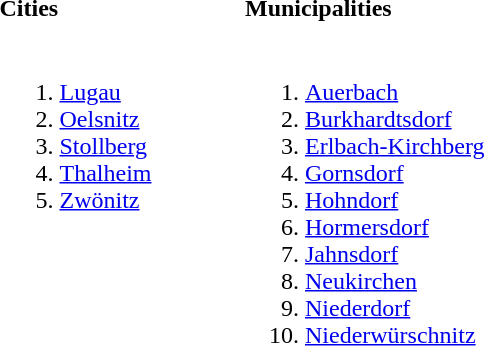<table>
<tr>
<th align=left width=50%>Cities</th>
<th align=left width=50%>Municipalities</th>
</tr>
<tr valign=top>
<td><br><ol><li><a href='#'>Lugau</a></li><li><a href='#'>Oelsnitz</a></li><li><a href='#'>Stollberg</a></li><li><a href='#'>Thalheim</a></li><li><a href='#'>Zwönitz</a></li></ol></td>
<td><br><ol><li><a href='#'>Auerbach</a></li><li><a href='#'>Burkhardtsdorf</a></li><li><a href='#'>Erlbach-Kirchberg</a></li><li><a href='#'>Gornsdorf</a></li><li><a href='#'>Hohndorf</a></li><li><a href='#'>Hormersdorf</a></li><li><a href='#'>Jahnsdorf</a></li><li><a href='#'>Neukirchen</a></li><li><a href='#'>Niederdorf</a></li><li><a href='#'>Niederwürschnitz</a></li></ol></td>
</tr>
</table>
